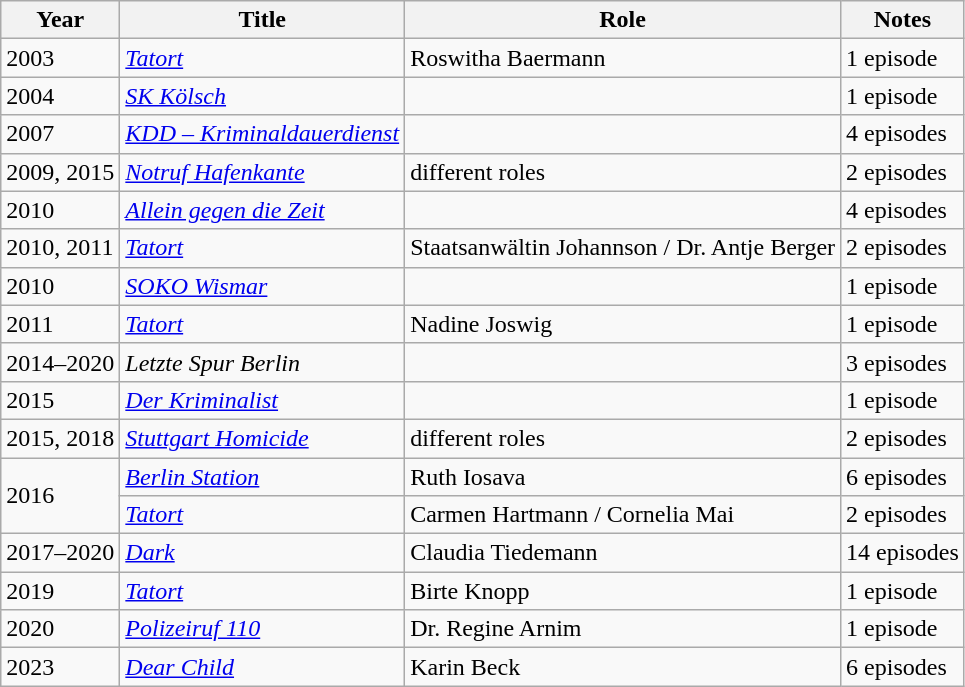<table class="wikitable sortable">
<tr>
<th>Year</th>
<th>Title</th>
<th>Role</th>
<th class="unsortable">Notes</th>
</tr>
<tr>
<td>2003</td>
<td><em><a href='#'>Tatort</a></em></td>
<td>Roswitha Baermann</td>
<td>1 episode</td>
</tr>
<tr>
<td>2004</td>
<td><em><a href='#'>SK Kölsch</a></em></td>
<td></td>
<td>1 episode</td>
</tr>
<tr>
<td>2007</td>
<td><em><a href='#'>KDD – Kriminaldauerdienst</a></em></td>
<td></td>
<td>4 episodes</td>
</tr>
<tr>
<td>2009, 2015</td>
<td><em><a href='#'>Notruf Hafenkante</a></em></td>
<td>different roles</td>
<td>2 episodes</td>
</tr>
<tr>
<td>2010</td>
<td><em><a href='#'>Allein gegen die Zeit</a></em></td>
<td></td>
<td>4 episodes</td>
</tr>
<tr>
<td>2010, 2011</td>
<td><em><a href='#'>Tatort</a></em></td>
<td>Staatsanwältin Johannson / Dr. Antje Berger</td>
<td>2 episodes</td>
</tr>
<tr>
<td>2010</td>
<td><em><a href='#'>SOKO Wismar</a></em></td>
<td></td>
<td>1 episode</td>
</tr>
<tr>
<td>2011</td>
<td><em><a href='#'>Tatort</a></em></td>
<td>Nadine Joswig</td>
<td>1 episode</td>
</tr>
<tr>
<td>2014–2020</td>
<td><em>Letzte Spur Berlin</em></td>
<td></td>
<td>3 episodes</td>
</tr>
<tr>
<td>2015</td>
<td><em><a href='#'>Der Kriminalist</a></em></td>
<td></td>
<td>1 episode</td>
</tr>
<tr>
<td>2015, 2018</td>
<td><em><a href='#'>Stuttgart Homicide</a></em></td>
<td>different roles</td>
<td>2 episodes</td>
</tr>
<tr>
<td rowspan=2>2016</td>
<td><em><a href='#'>Berlin Station</a></em></td>
<td>Ruth Iosava</td>
<td>6 episodes</td>
</tr>
<tr>
<td><em><a href='#'>Tatort</a></em></td>
<td>Carmen Hartmann / Cornelia Mai</td>
<td>2 episodes</td>
</tr>
<tr>
<td>2017–2020</td>
<td><em><a href='#'>Dark</a></em></td>
<td>Claudia Tiedemann</td>
<td>14 episodes</td>
</tr>
<tr>
<td>2019</td>
<td><em><a href='#'>Tatort</a></em></td>
<td>Birte Knopp</td>
<td>1 episode</td>
</tr>
<tr>
<td>2020</td>
<td><em><a href='#'>Polizeiruf 110</a></em></td>
<td>Dr. Regine Arnim</td>
<td>1 episode</td>
</tr>
<tr>
<td>2023</td>
<td><em><a href='#'>Dear Child</a></em></td>
<td>Karin Beck</td>
<td>6 episodes</td>
</tr>
</table>
